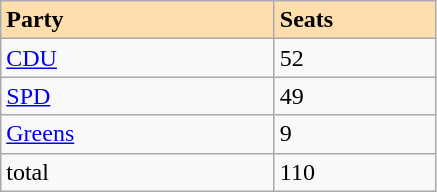<table class="wikitable">
<tr>
<th style="background:#ffdead; width:175px; text-align:left;">Party</th>
<th style="background:#ffdead; width:100px; text-align:left;">Seats</th>
</tr>
<tr>
<td><a href='#'>CDU</a></td>
<td>52</td>
</tr>
<tr>
<td><a href='#'>SPD</a></td>
<td>49</td>
</tr>
<tr>
<td><a href='#'>Greens</a></td>
<td>9</td>
</tr>
<tr>
<td>total</td>
<td>110</td>
</tr>
</table>
